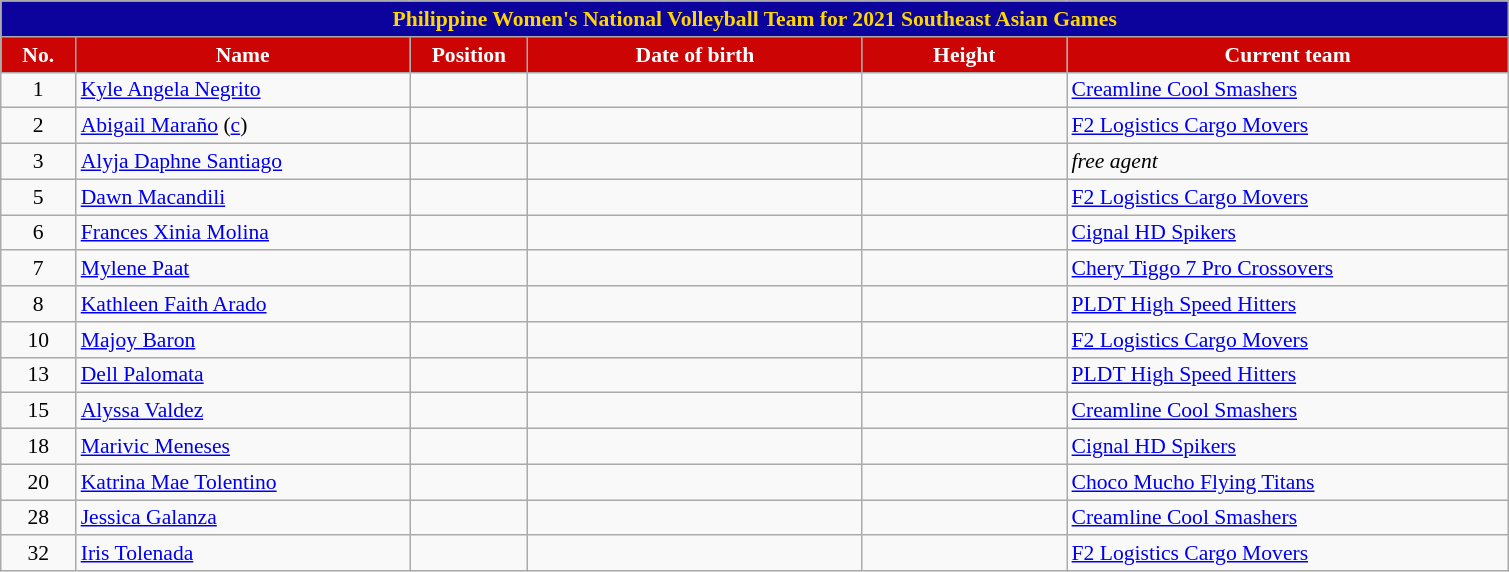<table class="wikitable sortable" style="font-size:90%; text-align:center;">
<tr>
<th colspan="6" style= "background:#0C029C; color:gold; text-align:center"><strong>Philippine Women's National Volleyball Team for 2021 Southeast Asian Games</strong></th>
</tr>
<tr>
<th style="width:3em; background:#CC0404; color:white;">No.</th>
<th style="width:15em; background:#CC0404; color:white;">Name</th>
<th style="width:5em; background:#CC0404; color:white;">Position</th>
<th style="width:15em; background:#CC0404; color:white;">Date of birth</th>
<th style="width:9em; background:#CC0404; color:white;">Height</th>
<th style="width:20em; background:#CC0404; color:white;">Current team</th>
</tr>
<tr>
<td>1</td>
<td align=left><a href='#'>Kyle Angela Negrito</a></td>
<td></td>
<td align=right></td>
<td></td>
<td align=left> <a href='#'>Creamline Cool Smashers</a></td>
</tr>
<tr>
<td>2</td>
<td align=left><a href='#'>Abigail Maraño</a> (<a href='#'>c</a>)</td>
<td></td>
<td align=right></td>
<td></td>
<td align=left> <a href='#'>F2 Logistics Cargo Movers</a></td>
</tr>
<tr>
<td>3</td>
<td align=left><a href='#'>Alyja Daphne Santiago</a></td>
<td></td>
<td align=right></td>
<td></td>
<td align=left><em>free agent</em></td>
</tr>
<tr>
<td>5</td>
<td align=left><a href='#'>Dawn Macandili</a></td>
<td></td>
<td align=right></td>
<td></td>
<td align=left> <a href='#'>F2 Logistics Cargo Movers</a></td>
</tr>
<tr>
<td>6</td>
<td align=left><a href='#'>Frances Xinia Molina</a></td>
<td></td>
<td align=right></td>
<td></td>
<td align=left> <a href='#'>Cignal HD Spikers</a></td>
</tr>
<tr>
<td>7</td>
<td align=left><a href='#'>Mylene Paat</a></td>
<td></td>
<td align=right></td>
<td></td>
<td align=left> <a href='#'>Chery Tiggo 7 Pro Crossovers</a></td>
</tr>
<tr>
<td>8</td>
<td align=left><a href='#'>Kathleen Faith Arado</a></td>
<td></td>
<td align=right></td>
<td></td>
<td align=left> <a href='#'>PLDT High Speed Hitters</a></td>
</tr>
<tr>
<td>10</td>
<td align=left><a href='#'>Majoy Baron</a></td>
<td></td>
<td align=right></td>
<td></td>
<td align=left> <a href='#'>F2 Logistics Cargo Movers</a></td>
</tr>
<tr>
<td>13</td>
<td align=left><a href='#'>Dell Palomata</a></td>
<td></td>
<td align=right></td>
<td></td>
<td align=left> <a href='#'>PLDT High Speed Hitters</a></td>
</tr>
<tr>
<td>15</td>
<td align=left><a href='#'>Alyssa Valdez</a></td>
<td></td>
<td align=right></td>
<td></td>
<td align=left> <a href='#'>Creamline Cool Smashers</a></td>
</tr>
<tr>
<td>18</td>
<td align=left><a href='#'>Marivic Meneses</a></td>
<td></td>
<td align=right></td>
<td></td>
<td align=left> <a href='#'>Cignal HD Spikers</a></td>
</tr>
<tr>
<td>20</td>
<td align=left><a href='#'>Katrina Mae Tolentino</a></td>
<td></td>
<td align=right></td>
<td></td>
<td align=left> <a href='#'>Choco Mucho Flying Titans</a></td>
</tr>
<tr>
<td>28</td>
<td align=left><a href='#'>Jessica Galanza</a></td>
<td></td>
<td align=right></td>
<td></td>
<td align=left> <a href='#'>Creamline Cool Smashers</a></td>
</tr>
<tr>
<td>32</td>
<td align=left><a href='#'>Iris Tolenada</a></td>
<td></td>
<td align=right></td>
<td></td>
<td align=left> <a href='#'>F2 Logistics Cargo Movers</a></td>
</tr>
</table>
